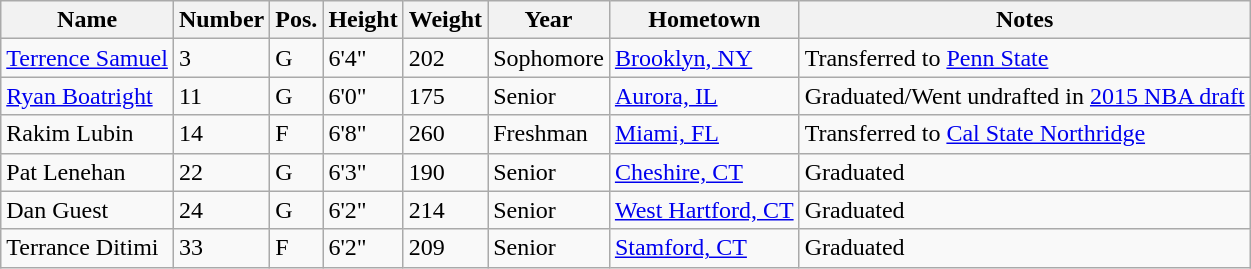<table class="wikitable sortable" border="1">
<tr>
<th>Name</th>
<th>Number</th>
<th>Pos.</th>
<th>Height</th>
<th>Weight</th>
<th>Year</th>
<th>Hometown</th>
<th class="unsortable">Notes</th>
</tr>
<tr>
<td><a href='#'>Terrence Samuel</a></td>
<td>3</td>
<td>G</td>
<td>6'4"</td>
<td>202</td>
<td>Sophomore</td>
<td><a href='#'>Brooklyn, NY</a></td>
<td>Transferred to <a href='#'>Penn State</a></td>
</tr>
<tr>
<td><a href='#'>Ryan Boatright</a></td>
<td>11</td>
<td>G</td>
<td>6'0"</td>
<td>175</td>
<td>Senior</td>
<td><a href='#'>Aurora, IL</a></td>
<td>Graduated/Went undrafted in <a href='#'>2015 NBA draft</a></td>
</tr>
<tr>
<td>Rakim Lubin</td>
<td>14</td>
<td>F</td>
<td>6'8"</td>
<td>260</td>
<td>Freshman</td>
<td><a href='#'> Miami, FL</a></td>
<td>Transferred to <a href='#'>Cal State Northridge</a></td>
</tr>
<tr>
<td>Pat Lenehan</td>
<td>22</td>
<td>G</td>
<td>6'3"</td>
<td>190</td>
<td>Senior</td>
<td><a href='#'>Cheshire, CT</a></td>
<td>Graduated</td>
</tr>
<tr>
<td>Dan Guest</td>
<td>24</td>
<td>G</td>
<td>6'2"</td>
<td>214</td>
<td>Senior</td>
<td><a href='#'>West Hartford, CT</a></td>
<td>Graduated</td>
</tr>
<tr>
<td>Terrance Ditimi</td>
<td>33</td>
<td>F</td>
<td>6'2"</td>
<td>209</td>
<td>Senior</td>
<td><a href='#'>Stamford, CT</a></td>
<td>Graduated</td>
</tr>
</table>
